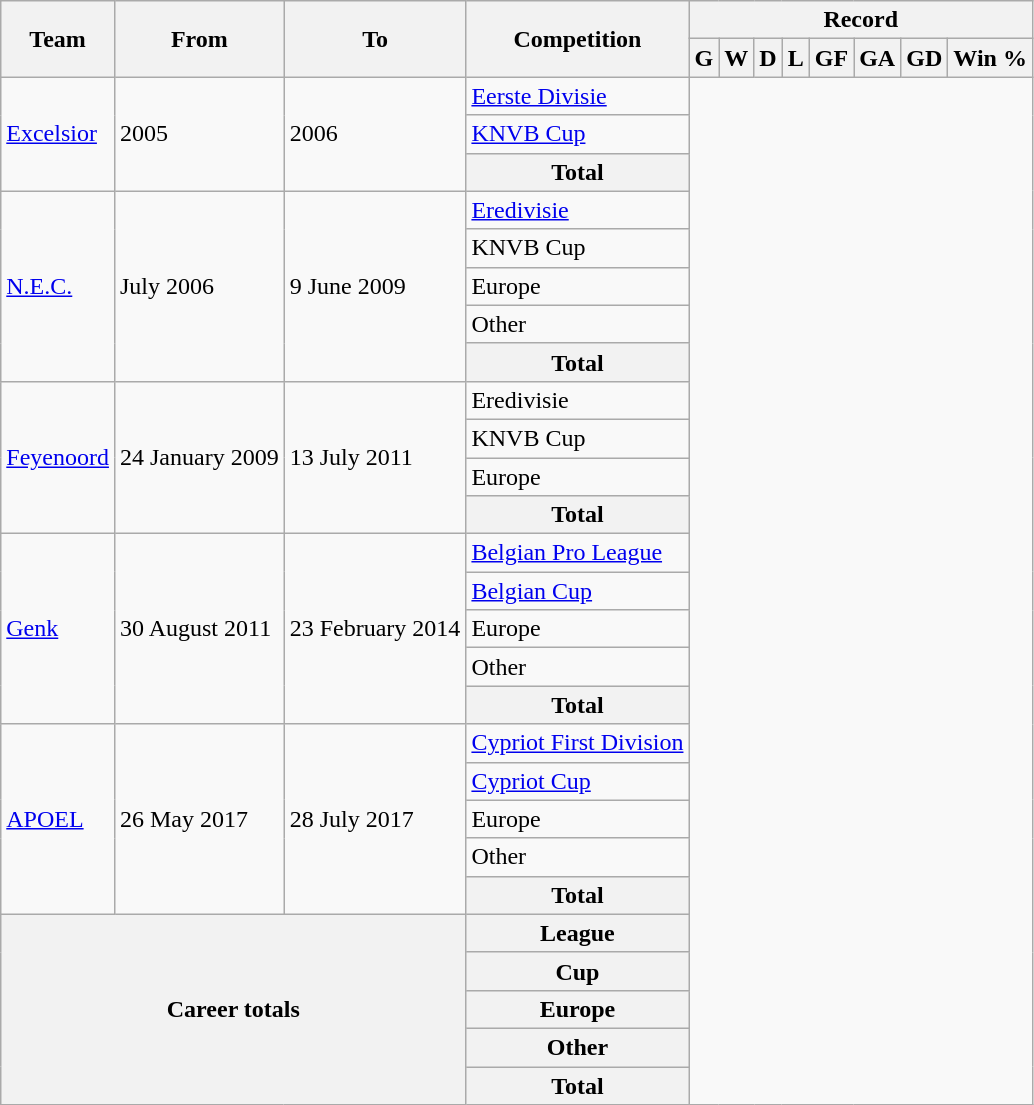<table class="wikitable" style="text-align: center">
<tr>
<th rowspan="2">Team</th>
<th rowspan="2">From</th>
<th rowspan="2">To</th>
<th rowspan="2">Competition</th>
<th colspan="8">Record</th>
</tr>
<tr>
<th>G</th>
<th>W</th>
<th>D</th>
<th>L</th>
<th>GF</th>
<th>GA</th>
<th>GD</th>
<th>Win %</th>
</tr>
<tr>
<td rowspan="3" align="left"><a href='#'>Excelsior</a></td>
<td rowspan="3" align="left">2005</td>
<td rowspan="3" align="left">2006</td>
<td align="left"><a href='#'>Eerste Divisie</a><br></td>
</tr>
<tr>
<td align="left"><a href='#'>KNVB Cup</a><br></td>
</tr>
<tr>
<th>Total<br></th>
</tr>
<tr>
<td rowspan="5" align="left"><a href='#'>N.E.C.</a></td>
<td rowspan="5" align="left">July 2006</td>
<td rowspan="5" align="left">9 June 2009</td>
<td align="left"><a href='#'>Eredivisie</a><br></td>
</tr>
<tr>
<td align="left">KNVB Cup<br></td>
</tr>
<tr>
<td align="left">Europe<br></td>
</tr>
<tr>
<td align="left">Other<br></td>
</tr>
<tr>
<th>Total<br></th>
</tr>
<tr>
<td rowspan="4" align="left"><a href='#'>Feyenoord</a></td>
<td rowspan="4" align="left">24 January 2009</td>
<td rowspan="4" align="left">13 July 2011</td>
<td align="left">Eredivisie<br></td>
</tr>
<tr>
<td align="left">KNVB Cup<br></td>
</tr>
<tr>
<td align="left">Europe<br></td>
</tr>
<tr>
<th>Total<br></th>
</tr>
<tr>
<td rowspan="5" align="left"><a href='#'>Genk</a></td>
<td rowspan="5" align="left">30 August 2011</td>
<td rowspan="5" align="left">23 February 2014</td>
<td align="left"><a href='#'>Belgian Pro League</a><br></td>
</tr>
<tr>
<td align="left"><a href='#'>Belgian Cup</a><br></td>
</tr>
<tr>
<td align="left">Europe<br></td>
</tr>
<tr>
<td align="left">Other<br></td>
</tr>
<tr>
<th>Total<br></th>
</tr>
<tr>
<td rowspan="5" align="left"><a href='#'>APOEL</a></td>
<td rowspan="5" align="left">26 May 2017</td>
<td rowspan="5" align="left">28 July 2017</td>
<td align="left"><a href='#'>Cypriot First Division</a><br></td>
</tr>
<tr>
<td align="left"><a href='#'>Cypriot Cup</a><br></td>
</tr>
<tr>
<td align="left">Europe<br></td>
</tr>
<tr>
<td align="left">Other<br></td>
</tr>
<tr>
<th>Total<br></th>
</tr>
<tr>
<th rowspan="5" colspan="3">Career totals</th>
<th>League<br></th>
</tr>
<tr>
<th>Cup<br></th>
</tr>
<tr>
<th>Europe<br></th>
</tr>
<tr>
<th>Other<br></th>
</tr>
<tr>
<th>Total<br></th>
</tr>
</table>
